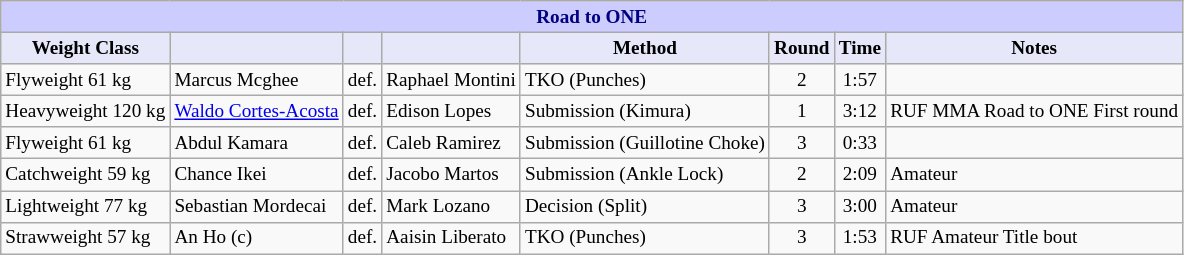<table class="wikitable" style="font-size: 80%;">
<tr>
<th colspan="8" style="background-color: #ccf; color: #000080; text-align: center;"><strong>Road to ONE</strong></th>
</tr>
<tr>
<th colspan="1" style="background-color: #E6E8FA; color: #000000; text-align: center;">Weight Class</th>
<th colspan="1" style="background-color: #E6E8FA; color: #000000; text-align: center;"></th>
<th colspan="1" style="background-color: #E6E8FA; color: #000000; text-align: center;"></th>
<th colspan="1" style="background-color: #E6E8FA; color: #000000; text-align: center;"></th>
<th colspan="1" style="background-color: #E6E8FA; color: #000000; text-align: center;">Method</th>
<th colspan="1" style="background-color: #E6E8FA; color: #000000; text-align: center;">Round</th>
<th colspan="1" style="background-color: #E6E8FA; color: #000000; text-align: center;">Time</th>
<th colspan="1" style="background-color: #E6E8FA; color: #000000; text-align: center;">Notes</th>
</tr>
<tr>
<td>Flyweight 61 kg</td>
<td> Marcus Mcghee</td>
<td align=center>def.</td>
<td> Raphael Montini</td>
<td>TKO (Punches)</td>
<td align=center>2</td>
<td align=center>1:57</td>
<td></td>
</tr>
<tr>
<td>Heavyweight 120 kg</td>
<td> <a href='#'>Waldo Cortes-Acosta</a></td>
<td align=center>def.</td>
<td> Edison Lopes</td>
<td>Submission (Kimura)</td>
<td align=center>1</td>
<td align=center>3:12</td>
<td>RUF MMA Road to ONE First round</td>
</tr>
<tr>
<td>Flyweight 61 kg</td>
<td> Abdul Kamara</td>
<td align=center>def.</td>
<td> Caleb Ramirez</td>
<td>Submission (Guillotine Choke)</td>
<td align=center>3</td>
<td align=center>0:33</td>
<td></td>
</tr>
<tr>
<td>Catchweight 59 kg</td>
<td> Chance Ikei</td>
<td align=center>def.</td>
<td> Jacobo Martos</td>
<td>Submission (Ankle Lock)</td>
<td align=center>2</td>
<td align=center>2:09</td>
<td>Amateur</td>
</tr>
<tr>
<td>Lightweight 77 kg</td>
<td> Sebastian Mordecai</td>
<td align=center>def.</td>
<td> Mark Lozano</td>
<td>Decision (Split)</td>
<td align=center>3</td>
<td align=center>3:00</td>
<td>Amateur</td>
</tr>
<tr>
<td>Strawweight 57 kg</td>
<td> An Ho (c)</td>
<td align=center>def.</td>
<td> Aaisin Liberato</td>
<td>TKO (Punches)</td>
<td align=center>3</td>
<td align=center>1:53</td>
<td>RUF Amateur Title bout</td>
</tr>
</table>
